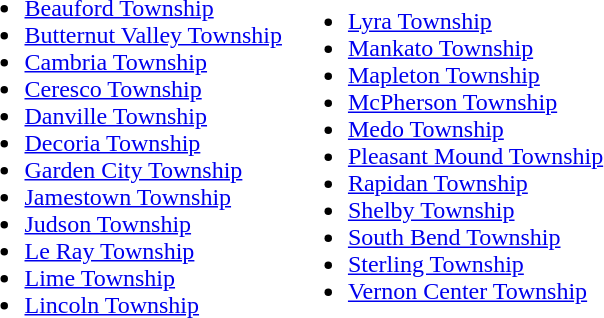<table ----- valign="top">
<tr>
<td><br><ul><li><a href='#'>Beauford Township</a></li><li><a href='#'>Butternut Valley Township</a></li><li><a href='#'>Cambria Township</a></li><li><a href='#'>Ceresco Township</a></li><li><a href='#'>Danville Township</a></li><li><a href='#'>Decoria Township</a></li><li><a href='#'>Garden City Township</a></li><li><a href='#'>Jamestown Township</a></li><li><a href='#'>Judson Township</a></li><li><a href='#'>Le Ray Township</a></li><li><a href='#'>Lime Township</a></li><li><a href='#'>Lincoln Township</a></li></ul></td>
<td><br><ul><li><a href='#'>Lyra Township</a></li><li><a href='#'>Mankato Township</a></li><li><a href='#'>Mapleton Township</a></li><li><a href='#'>McPherson Township</a></li><li><a href='#'>Medo Township</a></li><li><a href='#'>Pleasant Mound Township</a></li><li><a href='#'>Rapidan Township</a></li><li><a href='#'>Shelby Township</a></li><li><a href='#'>South Bend Township</a></li><li><a href='#'>Sterling Township</a></li><li><a href='#'>Vernon Center Township</a></li></ul></td>
</tr>
</table>
